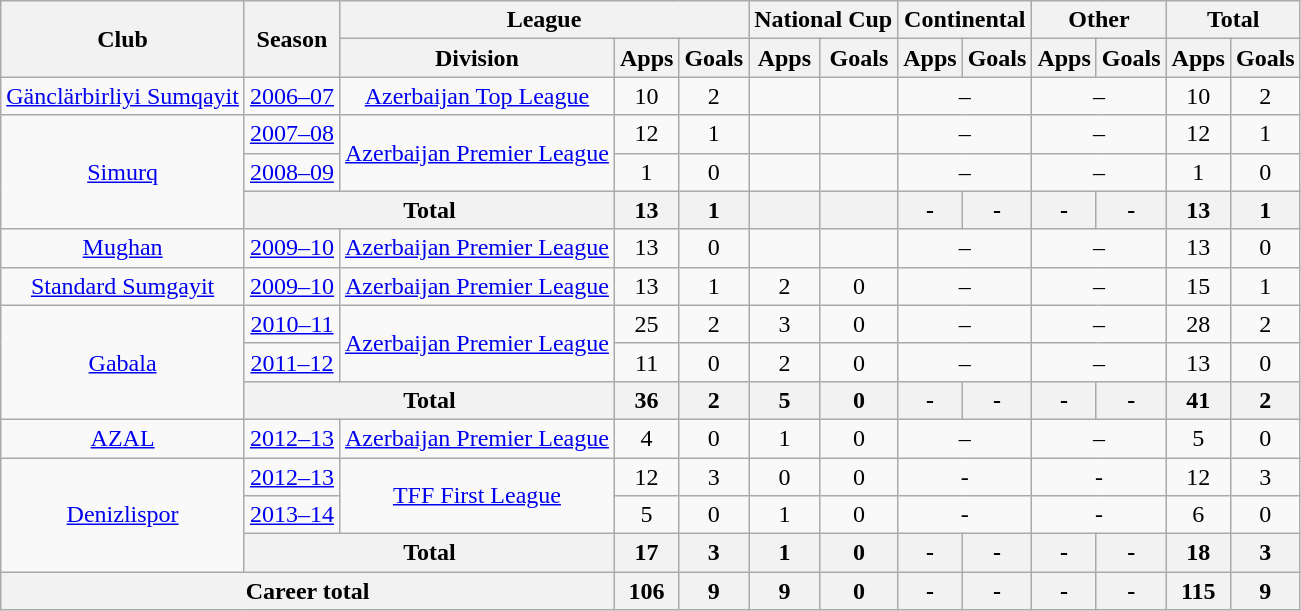<table class="wikitable" style="text-align: center;">
<tr>
<th rowspan="2">Club</th>
<th rowspan="2">Season</th>
<th colspan="3">League</th>
<th colspan="2">National Cup</th>
<th colspan="2">Continental</th>
<th colspan="2">Other</th>
<th colspan="2">Total</th>
</tr>
<tr>
<th>Division</th>
<th>Apps</th>
<th>Goals</th>
<th>Apps</th>
<th>Goals</th>
<th>Apps</th>
<th>Goals</th>
<th>Apps</th>
<th>Goals</th>
<th>Apps</th>
<th>Goals</th>
</tr>
<tr>
<td valign="center"><a href='#'>Gänclärbirliyi Sumqayit</a></td>
<td><a href='#'>2006–07</a></td>
<td><a href='#'>Azerbaijan Top League</a></td>
<td>10</td>
<td>2</td>
<td></td>
<td></td>
<td colspan="2">–</td>
<td colspan="2">–</td>
<td>10</td>
<td>2</td>
</tr>
<tr>
<td rowspan="3" valign="center"><a href='#'>Simurq</a></td>
<td><a href='#'>2007–08</a></td>
<td rowspan="2" valign="center"><a href='#'>Azerbaijan Premier League</a></td>
<td>12</td>
<td>1</td>
<td></td>
<td></td>
<td colspan="2">–</td>
<td colspan="2">–</td>
<td>12</td>
<td>1</td>
</tr>
<tr>
<td><a href='#'>2008–09</a></td>
<td>1</td>
<td>0</td>
<td></td>
<td></td>
<td colspan="2">–</td>
<td colspan="2">–</td>
<td>1</td>
<td>0</td>
</tr>
<tr>
<th colspan="2">Total</th>
<th>13</th>
<th>1</th>
<th></th>
<th></th>
<th>-</th>
<th>-</th>
<th>-</th>
<th>-</th>
<th>13</th>
<th>1</th>
</tr>
<tr>
<td valign="center"><a href='#'>Mughan</a></td>
<td><a href='#'>2009–10</a></td>
<td><a href='#'>Azerbaijan Premier League</a></td>
<td>13</td>
<td>0</td>
<td></td>
<td></td>
<td colspan="2">–</td>
<td colspan="2">–</td>
<td>13</td>
<td>0</td>
</tr>
<tr>
<td valign="center"><a href='#'>Standard Sumgayit</a></td>
<td><a href='#'>2009–10</a></td>
<td><a href='#'>Azerbaijan Premier League</a></td>
<td>13</td>
<td>1</td>
<td>2</td>
<td>0</td>
<td colspan="2">–</td>
<td colspan="2">–</td>
<td>15</td>
<td>1</td>
</tr>
<tr>
<td rowspan="3" valign="center"><a href='#'>Gabala</a></td>
<td><a href='#'>2010–11</a></td>
<td rowspan="2" valign="center"><a href='#'>Azerbaijan Premier League</a></td>
<td>25</td>
<td>2</td>
<td>3</td>
<td>0</td>
<td colspan="2">–</td>
<td colspan="2">–</td>
<td>28</td>
<td>2</td>
</tr>
<tr>
<td><a href='#'>2011–12</a></td>
<td>11</td>
<td>0</td>
<td>2</td>
<td>0</td>
<td colspan="2">–</td>
<td colspan="2">–</td>
<td>13</td>
<td>0</td>
</tr>
<tr>
<th colspan="2">Total</th>
<th>36</th>
<th>2</th>
<th>5</th>
<th>0</th>
<th>-</th>
<th>-</th>
<th>-</th>
<th>-</th>
<th>41</th>
<th>2</th>
</tr>
<tr>
<td valign="center"><a href='#'>AZAL</a></td>
<td><a href='#'>2012–13</a></td>
<td><a href='#'>Azerbaijan Premier League</a></td>
<td>4</td>
<td>0</td>
<td>1</td>
<td>0</td>
<td colspan="2">–</td>
<td colspan="2">–</td>
<td>5</td>
<td>0</td>
</tr>
<tr>
<td rowspan="3" valign="center"><a href='#'>Denizlispor</a></td>
<td><a href='#'>2012–13</a></td>
<td rowspan="2" valign="center"><a href='#'>TFF First League</a></td>
<td>12</td>
<td>3</td>
<td>0</td>
<td>0</td>
<td colspan="2">-</td>
<td colspan="2">-</td>
<td>12</td>
<td>3</td>
</tr>
<tr>
<td><a href='#'>2013–14</a></td>
<td>5</td>
<td>0</td>
<td>1</td>
<td>0</td>
<td colspan="2">-</td>
<td colspan="2">-</td>
<td>6</td>
<td>0</td>
</tr>
<tr>
<th colspan="2">Total</th>
<th>17</th>
<th>3</th>
<th>1</th>
<th>0</th>
<th>-</th>
<th>-</th>
<th>-</th>
<th>-</th>
<th>18</th>
<th>3</th>
</tr>
<tr>
<th colspan="3">Career total</th>
<th>106</th>
<th>9</th>
<th>9</th>
<th>0</th>
<th>-</th>
<th>-</th>
<th>-</th>
<th>-</th>
<th>115</th>
<th>9</th>
</tr>
</table>
